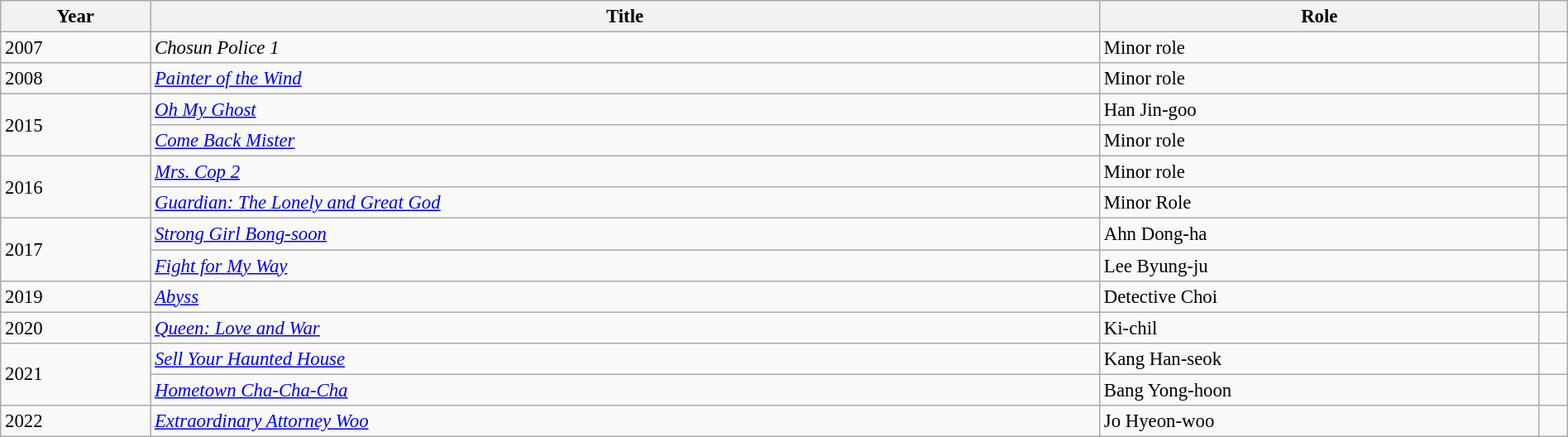<table class="wikitable sortable plainrowheaders" style="text-align:left; font-size:95%; padding:0 auto; width:100%; margin:auto">
<tr>
<th scope="col">Year</th>
<th scope="col">Title</th>
<th scope="col">Role</th>
<th scope="col" class="unsortable"></th>
</tr>
<tr>
<td>2007</td>
<td><em>Chosun Police 1</em></td>
<td>Minor role</td>
<td></td>
</tr>
<tr>
<td>2008</td>
<td><em><a href='#'>Painter of the Wind</a></em></td>
<td>Minor role</td>
<td></td>
</tr>
<tr>
<td rowspan="2">2015</td>
<td><em><a href='#'>Oh My Ghost</a></em></td>
<td>Han Jin-goo</td>
<td></td>
</tr>
<tr>
<td><em><a href='#'>Come Back Mister</a></em></td>
<td>Minor role</td>
<td></td>
</tr>
<tr>
<td rowspan="2">2016</td>
<td><em><a href='#'>Mrs. Cop 2</a></em></td>
<td>Minor role</td>
<td></td>
</tr>
<tr>
<td><em><a href='#'>Guardian: The Lonely and Great God</a></em></td>
<td>Minor Role<br></td>
<td></td>
</tr>
<tr>
<td rowspan="2">2017</td>
<td><em><a href='#'>Strong Girl Bong-soon</a></em></td>
<td>Ahn Dong-ha</td>
<td></td>
</tr>
<tr>
<td><em><a href='#'>Fight for My Way</a></em></td>
<td>Lee Byung-ju</td>
<td></td>
</tr>
<tr>
<td>2019</td>
<td><em><a href='#'>Abyss</a></em></td>
<td>Detective Choi</td>
<td></td>
</tr>
<tr>
<td>2020</td>
<td><em><a href='#'>Queen: Love and War</a></em></td>
<td>Ki-chil</td>
<td></td>
</tr>
<tr>
<td rowspan="2">2021</td>
<td><em><a href='#'>Sell Your Haunted House</a></em></td>
<td>Kang Han-seok</td>
<td></td>
</tr>
<tr>
<td><em><a href='#'>Hometown Cha-Cha-Cha</a></em></td>
<td>Bang Yong-hoon</td>
<td></td>
</tr>
<tr>
<td>2022</td>
<td><em><a href='#'>Extraordinary Attorney Woo</a></em></td>
<td>Jo Hyeon-woo</td>
<td></td>
</tr>
</table>
